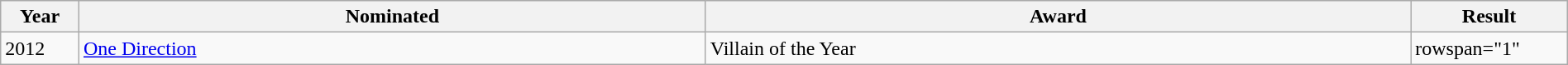<table class="wikitable" style="width:100%;">
<tr>
<th width=5%>Year</th>
<th style="width:40%;">Nominated</th>
<th style="width:45%;">Award</th>
<th style="width:10%;">Result</th>
</tr>
<tr>
<td>2012</td>
<td><a href='#'>One Direction</a></td>
<td>Villain of the Year</td>
<td>rowspan="1" </td>
</tr>
</table>
